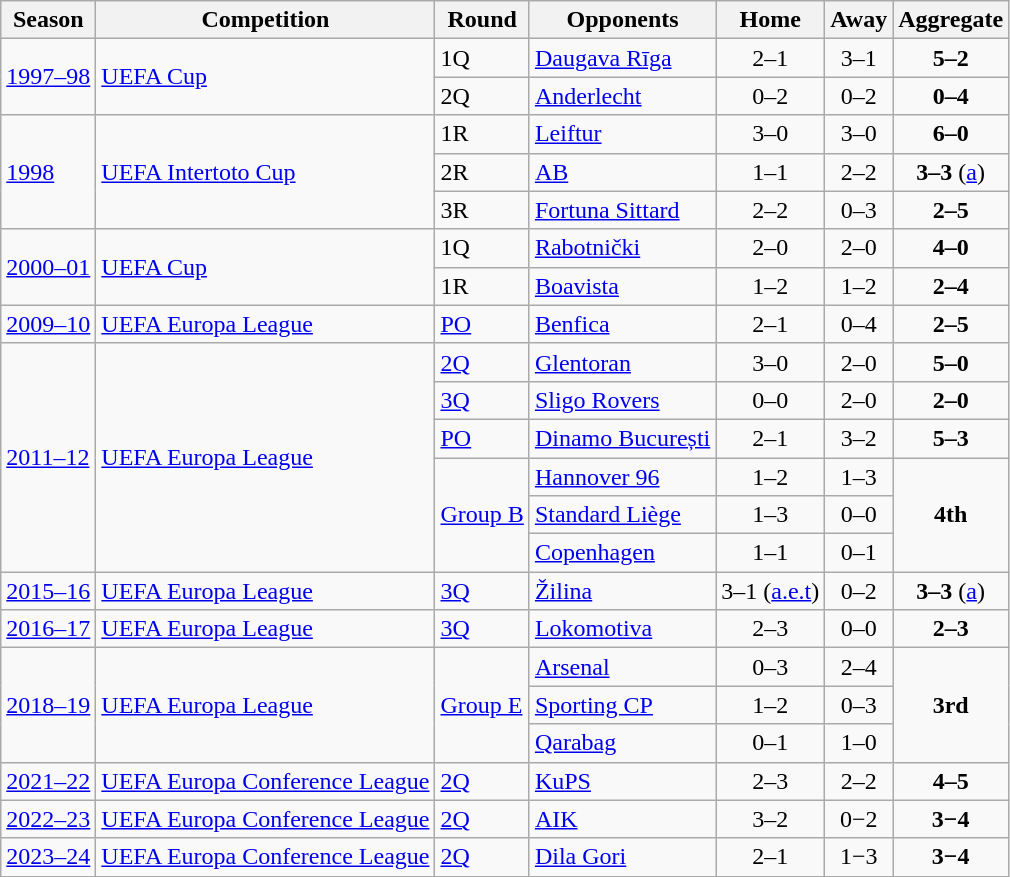<table class="wikitable" style="text-align:left">
<tr>
<th>Season</th>
<th>Competition</th>
<th>Round</th>
<th>Opponents</th>
<th>Home</th>
<th>Away</th>
<th>Aggregate</th>
</tr>
<tr>
<td rowspan="2"><a href='#'>1997–98</a></td>
<td rowspan="2"><a href='#'>UEFA Cup</a></td>
<td>1Q</td>
<td> <a href='#'>Daugava Rīga</a></td>
<td style="text-align:center;">2–1</td>
<td style="text-align:center;">3–1</td>
<td style="text-align:center;"><strong>5–2</strong></td>
</tr>
<tr>
<td>2Q</td>
<td> <a href='#'>Anderlecht</a></td>
<td style="text-align:center;">0–2</td>
<td style="text-align:center;">0–2</td>
<td style="text-align:center;"><strong>0–4</strong></td>
</tr>
<tr>
<td rowspan="3"><a href='#'>1998</a></td>
<td rowspan="3"><a href='#'>UEFA Intertoto Cup</a></td>
<td>1R</td>
<td> <a href='#'>Leiftur</a></td>
<td style="text-align:center;">3–0</td>
<td style="text-align:center;">3–0</td>
<td style="text-align:center;"><strong>6–0</strong></td>
</tr>
<tr>
<td>2R</td>
<td> <a href='#'>AB</a></td>
<td style="text-align:center;">1–1</td>
<td style="text-align:center;">2–2</td>
<td style="text-align:center;"><strong>3–3</strong> (<a href='#'>a</a>)</td>
</tr>
<tr>
<td>3R</td>
<td> <a href='#'>Fortuna Sittard</a></td>
<td style="text-align:center;">2–2</td>
<td style="text-align:center;">0–3</td>
<td style="text-align:center;"><strong>2–5</strong></td>
</tr>
<tr>
<td rowspan="2"><a href='#'>2000–01</a></td>
<td rowspan="2"><a href='#'>UEFA Cup</a></td>
<td>1Q</td>
<td> <a href='#'>Rabotnički</a></td>
<td style="text-align:center;">2–0</td>
<td style="text-align:center;">2–0</td>
<td style="text-align:center;"><strong>4–0</strong></td>
</tr>
<tr>
<td>1R</td>
<td> <a href='#'>Boavista</a></td>
<td style="text-align:center;">1–2</td>
<td style="text-align:center;">1–2</td>
<td style="text-align:center;"><strong>2–4</strong></td>
</tr>
<tr>
<td><a href='#'>2009–10</a></td>
<td><a href='#'>UEFA Europa League</a></td>
<td><a href='#'>PO</a></td>
<td> <a href='#'>Benfica</a></td>
<td style="text-align:center;">2–1</td>
<td style="text-align:center;">0–4</td>
<td style="text-align:center;"><strong>2–5</strong></td>
</tr>
<tr>
<td rowspan="6"><a href='#'>2011–12</a></td>
<td rowspan="6"><a href='#'>UEFA Europa League</a></td>
<td><a href='#'>2Q</a></td>
<td> <a href='#'>Glentoran</a></td>
<td style="text-align:center;">3–0</td>
<td style="text-align:center;">2–0</td>
<td style="text-align:center;"><strong>5–0</strong></td>
</tr>
<tr>
<td><a href='#'>3Q</a></td>
<td> <a href='#'>Sligo Rovers</a></td>
<td style="text-align:center;">0–0</td>
<td style="text-align:center;">2–0</td>
<td style="text-align:center;"><strong>2–0</strong></td>
</tr>
<tr>
<td><a href='#'>PO</a></td>
<td> <a href='#'>Dinamo București</a></td>
<td style="text-align:center;">2–1</td>
<td style="text-align:center;">3–2</td>
<td style="text-align:center;"><strong>5–3</strong></td>
</tr>
<tr>
<td rowspan="3"><a href='#'>Group B</a></td>
<td> <a href='#'>Hannover 96</a></td>
<td style="text-align:center;">1–2</td>
<td style="text-align:center;">1–3</td>
<td align="center" rowspan="3"><strong>4th</strong></td>
</tr>
<tr>
<td> <a href='#'>Standard Liège</a></td>
<td style="text-align:center;">1–3</td>
<td style="text-align:center;">0–0</td>
</tr>
<tr>
<td> <a href='#'>Copenhagen</a></td>
<td style="text-align:center;">1–1</td>
<td style="text-align:center;">0–1</td>
</tr>
<tr>
<td rowspan="1"><a href='#'>2015–16</a></td>
<td rowspan="1"><a href='#'>UEFA Europa League</a></td>
<td><a href='#'>3Q</a></td>
<td> <a href='#'>Žilina</a></td>
<td style="text-align:center;">3–1 (<a href='#'>a.e.t</a>)</td>
<td style="text-align:center;">0–2</td>
<td style="text-align:center;"><strong>3–3</strong> (<a href='#'>a</a>)</td>
</tr>
<tr>
<td rowspan="1"><a href='#'>2016–17</a></td>
<td rowspan="1"><a href='#'>UEFA Europa League</a></td>
<td><a href='#'>3Q</a></td>
<td> <a href='#'>Lokomotiva</a></td>
<td style="text-align:center;">2–3</td>
<td style="text-align:center;">0–0</td>
<td style="text-align:center;"><strong>2–3</strong></td>
</tr>
<tr>
<td rowspan="3"><a href='#'>2018–19</a></td>
<td rowspan="3"><a href='#'>UEFA Europa League</a></td>
<td rowspan="3"><a href='#'>Group E</a></td>
<td> <a href='#'>Arsenal</a></td>
<td style="text-align:center;">0–3</td>
<td style="text-align:center;">2–4</td>
<td style="text-align:center;" rowspan="3"><strong>3rd</strong></td>
</tr>
<tr>
<td> <a href='#'>Sporting CP</a></td>
<td style="text-align:center;">1–2</td>
<td style="text-align:center;">0–3</td>
</tr>
<tr>
<td> <a href='#'>Qarabag</a></td>
<td style="text-align:center;">0–1</td>
<td style="text-align:center;">1–0</td>
</tr>
<tr>
<td rowspan="1"><a href='#'>2021–22</a></td>
<td rowspan="1"><a href='#'>UEFA Europa Conference League</a></td>
<td><a href='#'>2Q</a></td>
<td> <a href='#'>KuPS</a></td>
<td style="text-align:center;">2–3 </td>
<td style="text-align:center;">2–2</td>
<td style="text-align:center;"><strong>4–5</strong></td>
</tr>
<tr>
<td><a href='#'>2022–23</a></td>
<td><a href='#'>UEFA Europa Conference League</a></td>
<td><a href='#'>2Q</a></td>
<td> <a href='#'>AIK</a></td>
<td style="text-align:center;">3–2</td>
<td style="text-align:center;">0−2 </td>
<td style="text-align:center;"><strong>3−4</strong></td>
</tr>
<tr>
<td><a href='#'>2023–24</a></td>
<td><a href='#'>UEFA Europa Conference League</a></td>
<td><a href='#'>2Q</a></td>
<td> <a href='#'>Dila Gori</a></td>
<td style="text-align:center;">2–1</td>
<td style="text-align:center;">1−3</td>
<td style="text-align:center;"><strong>3−4</strong></td>
</tr>
</table>
